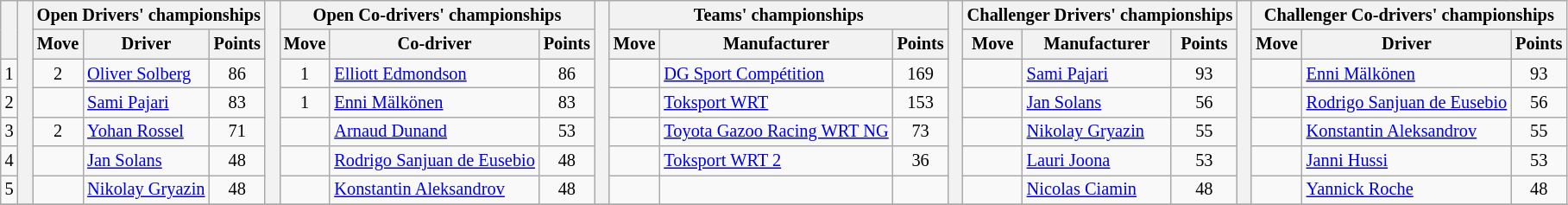<table class="wikitable" style="font-size:85%;">
<tr>
<th rowspan="2"></th>
<th rowspan="7" style="width:5px;"></th>
<th colspan="3" nowrap>Open Drivers' championships</th>
<th rowspan="7" style="width:5px;"></th>
<th colspan="3" nowrap>Open Co-drivers' championships</th>
<th rowspan="7" style="width:5px;"></th>
<th colspan="3" nowrap>Teams' championships</th>
<th rowspan="7" style="width:5px;"></th>
<th colspan="3" nowrap>Challenger Drivers' championships</th>
<th rowspan="7" style="width:5px;"></th>
<th colspan="3" nowrap>Challenger Co-drivers' championships</th>
</tr>
<tr>
<th>Move</th>
<th>Driver</th>
<th>Points</th>
<th>Move</th>
<th>Co-driver</th>
<th>Points</th>
<th>Move</th>
<th>Manufacturer</th>
<th>Points</th>
<th>Move</th>
<th>Manufacturer</th>
<th>Points</th>
<th>Move</th>
<th>Driver</th>
<th>Points</th>
</tr>
<tr>
<td align="center">1</td>
<td align="center"> 2</td>
<td><a href='#'>Oliver Solberg</a></td>
<td align="center">86</td>
<td align="center"> 1</td>
<td><a href='#'>Elliott Edmondson</a></td>
<td align="center">86</td>
<td align="center"></td>
<td><a href='#'>DG Sport Compétition</a></td>
<td align="center">169</td>
<td align="center"></td>
<td><a href='#'>Sami Pajari</a></td>
<td align="center">93</td>
<td align="center"></td>
<td><a href='#'>Enni Mälkönen</a></td>
<td align="center">93</td>
</tr>
<tr>
<td align="center">2</td>
<td align="center"></td>
<td><a href='#'>Sami Pajari</a></td>
<td align="center">83</td>
<td align="center"> 1</td>
<td><a href='#'>Enni Mälkönen</a></td>
<td align="center">83</td>
<td align="center"></td>
<td><a href='#'>Toksport WRT</a></td>
<td align="center">153</td>
<td align="center"></td>
<td><a href='#'>Jan Solans</a></td>
<td align="center">56</td>
<td align="center"></td>
<td><a href='#'>Rodrigo Sanjuan de Eusebio</a></td>
<td align="center">56</td>
</tr>
<tr>
<td align="center">3</td>
<td align="center"> 2</td>
<td><a href='#'>Yohan Rossel</a></td>
<td align="center">71</td>
<td align="center"></td>
<td><a href='#'>Arnaud Dunand</a></td>
<td align="center">53</td>
<td align="center"></td>
<td><a href='#'>Toyota Gazoo Racing WRT NG</a></td>
<td align="center">73</td>
<td align="center"></td>
<td><a href='#'>Nikolay Gryazin</a></td>
<td align="center">55</td>
<td align="center"></td>
<td><a href='#'>Konstantin Aleksandrov</a></td>
<td align="center">55</td>
</tr>
<tr>
<td align="center">4</td>
<td align="center"></td>
<td><a href='#'>Jan Solans</a></td>
<td align="center">48</td>
<td align="center"></td>
<td><a href='#'>Rodrigo Sanjuan de Eusebio</a></td>
<td align="center">48</td>
<td align="center"></td>
<td><a href='#'>Toksport WRT 2</a></td>
<td align="center">36</td>
<td align="center"></td>
<td><a href='#'>Lauri Joona</a></td>
<td align="center">53</td>
<td align="center"></td>
<td><a href='#'>Janni Hussi</a></td>
<td align="center">53</td>
</tr>
<tr>
<td align="center">5</td>
<td align="center"></td>
<td><a href='#'>Nikolay Gryazin</a></td>
<td align="center">48</td>
<td align="center"></td>
<td><a href='#'>Konstantin Aleksandrov</a></td>
<td align="center">48</td>
<td></td>
<td></td>
<td></td>
<td align="center"></td>
<td><a href='#'>Nicolas Ciamin</a></td>
<td align="center">48</td>
<td align="center"></td>
<td><a href='#'>Yannick Roche</a></td>
<td align="center">48</td>
</tr>
<tr>
</tr>
</table>
